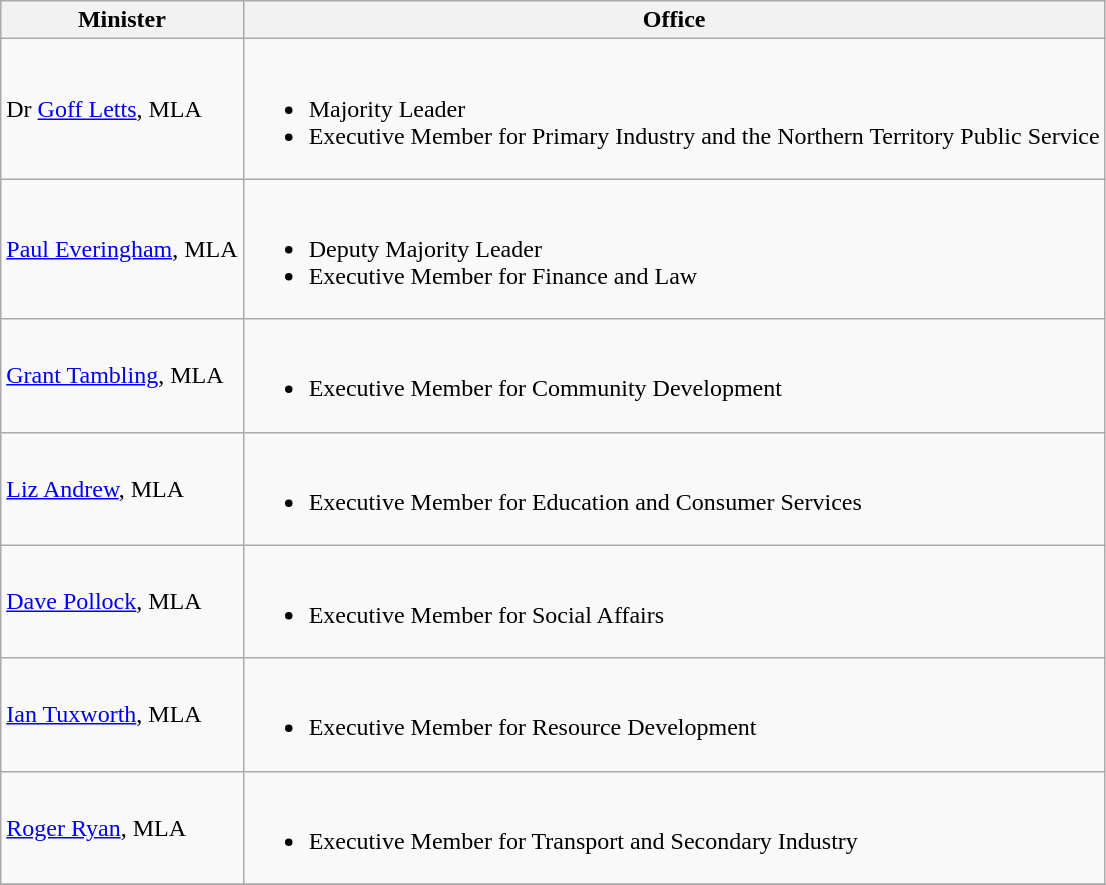<table class="wikitable">
<tr>
<th>Minister</th>
<th>Office</th>
</tr>
<tr>
<td>Dr <a href='#'>Goff Letts</a>, MLA</td>
<td><br><ul><li>Majority Leader</li><li>Executive Member for Primary Industry and the Northern Territory Public Service</li></ul></td>
</tr>
<tr>
<td><a href='#'>Paul Everingham</a>, MLA</td>
<td><br><ul><li>Deputy Majority Leader</li><li>Executive Member for Finance and Law</li></ul></td>
</tr>
<tr>
<td><a href='#'>Grant Tambling</a>, MLA</td>
<td><br><ul><li>Executive Member for Community Development</li></ul></td>
</tr>
<tr>
<td><a href='#'>Liz Andrew</a>, MLA</td>
<td><br><ul><li>Executive Member for Education and Consumer Services</li></ul></td>
</tr>
<tr>
<td><a href='#'>Dave Pollock</a>, MLA</td>
<td><br><ul><li>Executive Member for Social Affairs</li></ul></td>
</tr>
<tr>
<td><a href='#'>Ian Tuxworth</a>, MLA</td>
<td><br><ul><li>Executive Member for Resource Development</li></ul></td>
</tr>
<tr>
<td><a href='#'>Roger Ryan</a>, MLA</td>
<td><br><ul><li>Executive Member for Transport and Secondary Industry</li></ul></td>
</tr>
<tr>
</tr>
</table>
